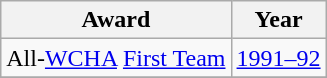<table class="wikitable">
<tr>
<th>Award</th>
<th>Year</th>
</tr>
<tr>
<td>All-<a href='#'>WCHA</a> <a href='#'>First Team</a></td>
<td><a href='#'>1991–92</a></td>
</tr>
<tr>
</tr>
</table>
